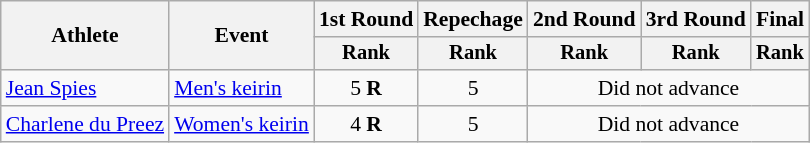<table class="wikitable" style="font-size:90%">
<tr>
<th rowspan=2>Athlete</th>
<th rowspan=2>Event</th>
<th>1st Round</th>
<th>Repechage</th>
<th>2nd Round</th>
<th>3rd Round</th>
<th>Final</th>
</tr>
<tr style="font-size:95%">
<th>Rank</th>
<th>Rank</th>
<th>Rank</th>
<th>Rank</th>
<th>Rank</th>
</tr>
<tr align=center>
<td align=left><a href='#'>Jean Spies</a></td>
<td align=left><a href='#'>Men's keirin</a></td>
<td>5 <strong>R</strong></td>
<td>5</td>
<td colspan="3">Did not advance</td>
</tr>
<tr align=center>
<td align=left><a href='#'>Charlene du Preez</a></td>
<td align=left><a href='#'>Women's keirin</a></td>
<td>4 <strong>R</strong></td>
<td>5</td>
<td colspan="3">Did not advance</td>
</tr>
</table>
